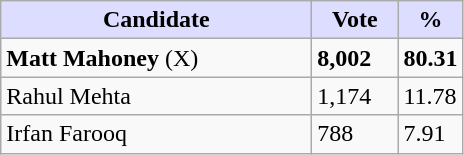<table class="wikitable">
<tr>
<th style="background:#ddf; width:200px;">Candidate</th>
<th style="background:#ddf; width:50px;">Vote</th>
<th style="background:#ddf; width:30px;">%</th>
</tr>
<tr>
<td><strong>Matt Mahoney</strong> (X)</td>
<td><strong>8,002</strong></td>
<td><strong>80.31</strong></td>
</tr>
<tr>
<td>Rahul Mehta</td>
<td>1,174</td>
<td>11.78</td>
</tr>
<tr>
<td>Irfan Farooq</td>
<td>788</td>
<td>7.91</td>
</tr>
</table>
